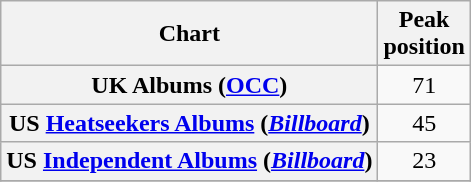<table class="wikitable plainrowheaders sortable" style="text-align:center;" border="1">
<tr>
<th scope="col">Chart</th>
<th scope="col">Peak<br>position</th>
</tr>
<tr>
<th scope="row">UK Albums (<a href='#'>OCC</a>)</th>
<td>71</td>
</tr>
<tr>
<th scope="row">US <a href='#'>Heatseekers Albums</a> (<em><a href='#'>Billboard</a></em>)</th>
<td>45</td>
</tr>
<tr>
<th scope="row">US <a href='#'>Independent Albums</a> (<em><a href='#'>Billboard</a></em>)</th>
<td>23</td>
</tr>
<tr>
</tr>
</table>
